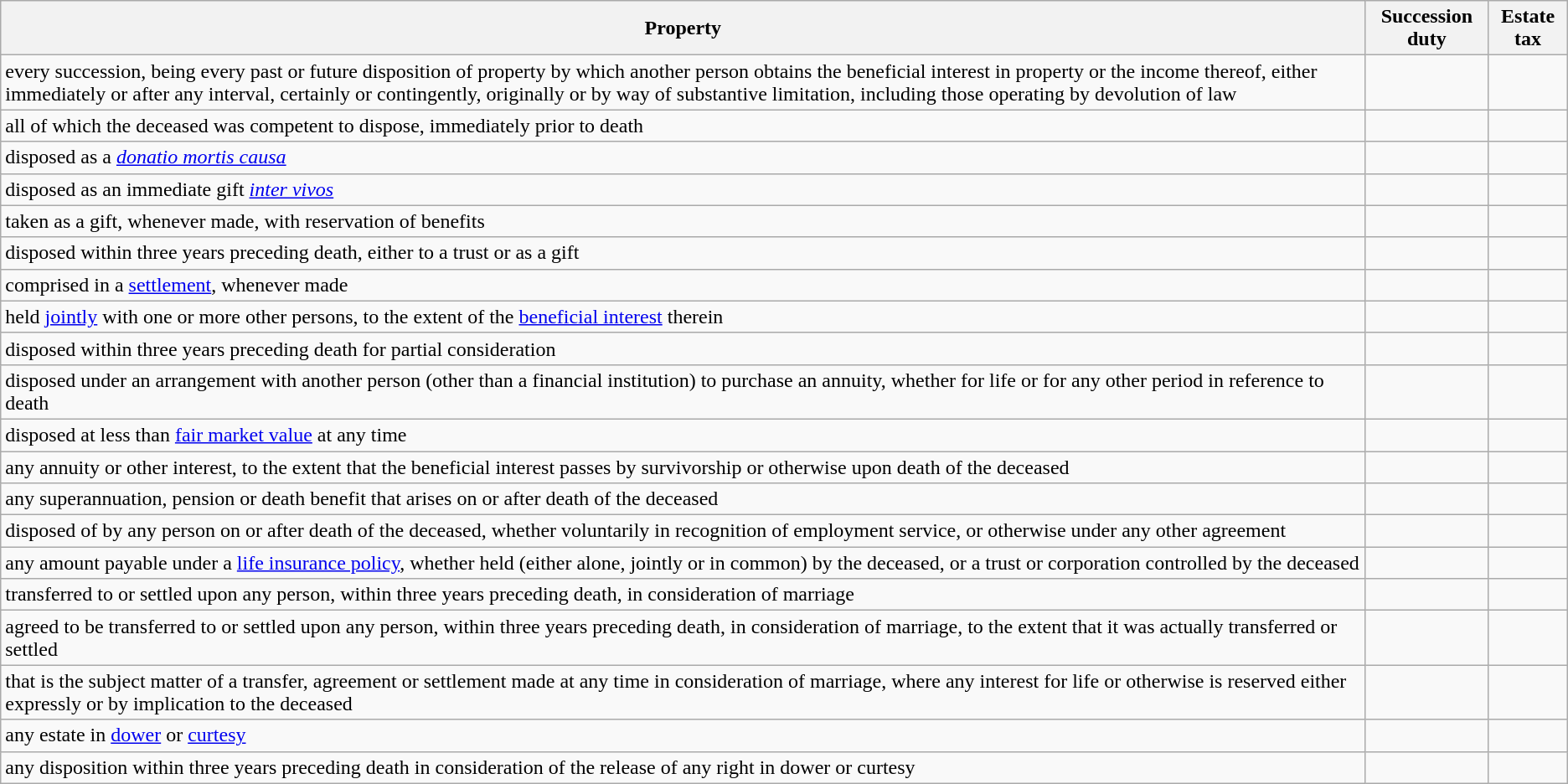<table class="wikitable">
<tr>
<th>Property</th>
<th>Succession duty</th>
<th>Estate tax</th>
</tr>
<tr style="text-align:center;">
<td style="text-align:left;">every succession, being every past or future disposition of property by which another person obtains the beneficial interest in property or the income thereof, either immediately or after any interval, certainly or contingently, originally or by way of substantive limitation, including those operating by devolution of law</td>
<td></td>
<td></td>
</tr>
<tr style="text-align:center;">
<td style="text-align:left;">all of which the deceased was competent to dispose, immediately prior to death</td>
<td></td>
<td></td>
</tr>
<tr style="text-align:center;">
<td style="text-align:left;">disposed as a <em><a href='#'>donatio mortis causa</a></em></td>
<td></td>
<td></td>
</tr>
<tr style="text-align:center;">
<td style="text-align:left;">disposed as an immediate gift <em><a href='#'>inter vivos</a></em></td>
<td></td>
<td></td>
</tr>
<tr style="text-align:center;">
<td style="text-align:left;">taken as a gift, whenever made, with reservation of benefits</td>
<td></td>
<td></td>
</tr>
<tr style="text-align:center;">
<td style="text-align:left;">disposed within three years preceding death, either to a trust or as a gift</td>
<td></td>
<td></td>
</tr>
<tr style="text-align:center;">
<td style="text-align:left;">comprised in a <a href='#'>settlement</a>, whenever made</td>
<td></td>
<td></td>
</tr>
<tr style="text-align:center;">
<td style="text-align:left;">held <a href='#'>jointly</a> with one or more other persons, to the extent of the <a href='#'>beneficial interest</a> therein</td>
<td></td>
<td></td>
</tr>
<tr style="text-align:center;">
<td style="text-align:left;">disposed within three years preceding death for partial consideration</td>
<td></td>
<td></td>
</tr>
<tr style="text-align:center;">
<td style="text-align:left;">disposed under an arrangement with another person (other than a financial institution) to purchase an annuity, whether for life or for any other period in reference to death</td>
<td></td>
<td></td>
</tr>
<tr style="text-align:center;">
<td style="text-align:left;">disposed at less than <a href='#'>fair market value</a> at any time</td>
<td></td>
<td></td>
</tr>
<tr style="text-align:center;">
<td style="text-align:left;">any annuity or other interest, to the extent that the beneficial interest passes by survivorship or otherwise upon death of the deceased</td>
<td></td>
<td></td>
</tr>
<tr style="text-align:center;">
<td style="text-align:left;">any superannuation, pension or death benefit that arises on or after death of the deceased</td>
<td></td>
<td></td>
</tr>
<tr style="text-align:center;">
<td style="text-align:left;">disposed of by any person on or after death of the deceased, whether voluntarily in recognition of employment service, or otherwise under any other agreement</td>
<td></td>
<td></td>
</tr>
<tr style="text-align:center;">
<td style="text-align:left;">any amount payable under a <a href='#'>life insurance policy</a>, whether held (either alone, jointly or in common) by the deceased, or a trust or corporation controlled by the deceased</td>
<td></td>
<td></td>
</tr>
<tr style="text-align:center;">
<td style="text-align:left;">transferred to or settled upon any person, within three years preceding death, in consideration of marriage</td>
<td></td>
<td></td>
</tr>
<tr style="text-align:center;">
<td style="text-align:left;">agreed to be transferred to or settled upon any person, within three years preceding death, in consideration of marriage, to the extent that it was actually transferred or settled</td>
<td></td>
<td></td>
</tr>
<tr style="text-align:center;">
<td style="text-align:left;">that is the subject matter of a transfer, agreement or settlement made at any time in consideration of marriage, where any interest for life or otherwise is reserved either expressly or by implication to the deceased</td>
<td></td>
<td></td>
</tr>
<tr style="text-align:center;">
<td style="text-align:left;">any estate in <a href='#'>dower</a> or <a href='#'>curtesy</a></td>
<td></td>
<td></td>
</tr>
<tr style="text-align:center;">
<td style="text-align:left;">any disposition within three years preceding death in consideration of the release of any right in dower or curtesy</td>
<td></td>
<td></td>
</tr>
</table>
